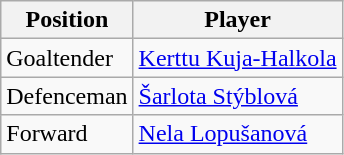<table class="wikitable">
<tr>
<th>Position</th>
<th>Player</th>
</tr>
<tr>
<td>Goaltender</td>
<td> <a href='#'>Kerttu Kuja-Halkola</a></td>
</tr>
<tr>
<td>Defenceman</td>
<td> <a href='#'>Šarlota Stýblová</a></td>
</tr>
<tr>
<td>Forward</td>
<td> <a href='#'>Nela Lopušanová</a></td>
</tr>
</table>
